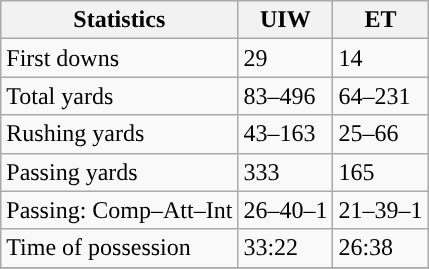<table class="wikitable" style="float: left;">
<tr>
<th>Statistics</th>
<th>UIW</th>
<th>ET</th>
</tr>
<tr>
<td>First downs</td>
<td>29</td>
<td>14</td>
</tr>
<tr>
<td>Total yards</td>
<td>83–496</td>
<td>64–231</td>
</tr>
<tr>
<td>Rushing yards</td>
<td>43–163</td>
<td>25–66</td>
</tr>
<tr>
<td>Passing yards</td>
<td>333</td>
<td>165</td>
</tr>
<tr>
<td>Passing: Comp–Att–Int</td>
<td>26–40–1</td>
<td>21–39–1</td>
</tr>
<tr>
<td>Time of possession</td>
<td>33:22</td>
<td>26:38</td>
</tr>
<tr>
</tr>
</table>
